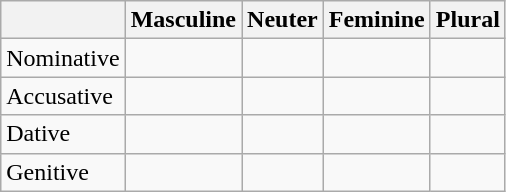<table class="wikitable">
<tr>
<th></th>
<th>Masculine</th>
<th>Neuter</th>
<th>Feminine</th>
<th>Plural</th>
</tr>
<tr>
<td>Nominative</td>
<td></td>
<td></td>
<td></td>
<td></td>
</tr>
<tr>
<td>Accusative</td>
<td></td>
<td></td>
<td></td>
<td></td>
</tr>
<tr>
<td>Dative</td>
<td></td>
<td></td>
<td></td>
<td></td>
</tr>
<tr>
<td>Genitive</td>
<td></td>
<td></td>
<td></td>
<td></td>
</tr>
</table>
